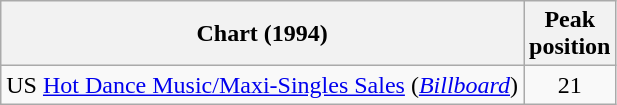<table Class="wikitable sortable">
<tr>
<th>Chart (1994)</th>
<th>Peak<br>position</th>
</tr>
<tr>
<td>US <a href='#'>Hot Dance Music/Maxi-Singles Sales</a> (<em><a href='#'>Billboard</a></em>)</td>
<td align=center>21</td>
</tr>
</table>
